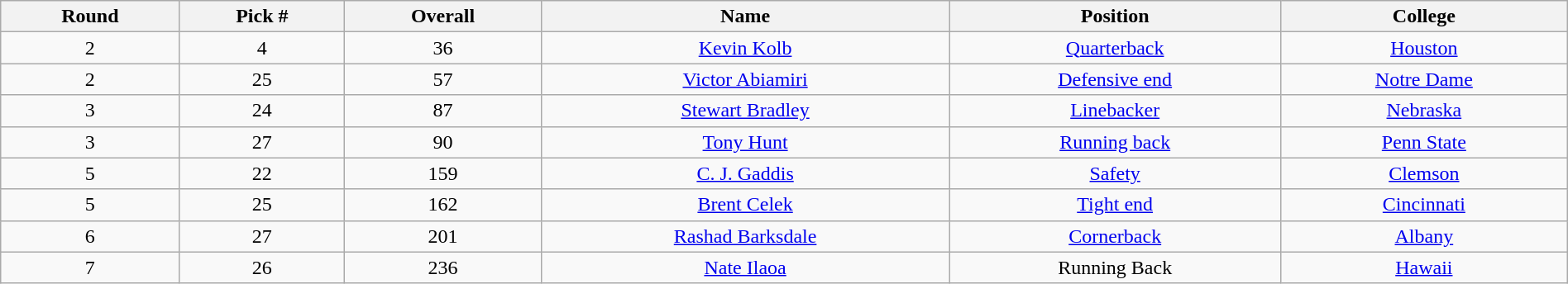<table class="wikitable sortable sortable" style="width: 100%; text-align:center">
<tr>
<th>Round</th>
<th>Pick #</th>
<th>Overall</th>
<th>Name</th>
<th>Position</th>
<th>College</th>
</tr>
<tr>
<td>2</td>
<td>4</td>
<td>36</td>
<td><a href='#'>Kevin Kolb</a></td>
<td><a href='#'>Quarterback</a></td>
<td><a href='#'>Houston</a></td>
</tr>
<tr>
<td>2</td>
<td>25</td>
<td>57</td>
<td><a href='#'>Victor Abiamiri</a></td>
<td><a href='#'>Defensive end</a></td>
<td><a href='#'>Notre Dame</a></td>
</tr>
<tr>
<td>3</td>
<td>24</td>
<td>87</td>
<td><a href='#'>Stewart Bradley</a></td>
<td><a href='#'>Linebacker</a></td>
<td><a href='#'>Nebraska</a></td>
</tr>
<tr>
<td>3</td>
<td>27</td>
<td>90</td>
<td><a href='#'>Tony Hunt</a></td>
<td><a href='#'>Running back</a></td>
<td><a href='#'>Penn State</a></td>
</tr>
<tr>
<td>5</td>
<td>22</td>
<td>159</td>
<td><a href='#'>C. J. Gaddis</a></td>
<td><a href='#'>Safety</a></td>
<td><a href='#'>Clemson</a></td>
</tr>
<tr>
<td>5</td>
<td>25</td>
<td>162</td>
<td><a href='#'>Brent Celek</a></td>
<td><a href='#'>Tight end</a></td>
<td><a href='#'>Cincinnati</a></td>
</tr>
<tr>
<td>6</td>
<td>27</td>
<td>201</td>
<td><a href='#'>Rashad Barksdale</a></td>
<td><a href='#'>Cornerback</a></td>
<td><a href='#'>Albany</a></td>
</tr>
<tr>
<td>7</td>
<td>26</td>
<td>236</td>
<td><a href='#'>Nate Ilaoa</a></td>
<td>Running Back</td>
<td><a href='#'>Hawaii</a></td>
</tr>
</table>
